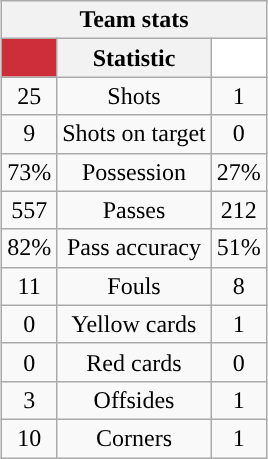<table class="wikitable" style="margin-left: auto; margin-right: auto; border: none; text-align:center;">
<tr>
<th colspan=3>Team stats</th>
</tr>
<tr>
<th style="background: #CD2E3A; color: #FFFFFF;"> <a href='#'></a></th>
<th>Statistic</th>
<th style="background: #FFFFFF; color: #da251d;"> <a href='#'></a></th>
</tr>
<tr>
<td>25</td>
<td>Shots</td>
<td>1</td>
</tr>
<tr>
<td>9</td>
<td>Shots on target</td>
<td>0</td>
</tr>
<tr>
<td>73%</td>
<td>Possession</td>
<td>27%</td>
</tr>
<tr>
<td>557</td>
<td>Passes</td>
<td>212</td>
</tr>
<tr>
<td>82%</td>
<td>Pass accuracy</td>
<td>51%</td>
</tr>
<tr>
<td>11</td>
<td>Fouls</td>
<td>8</td>
</tr>
<tr>
<td>0</td>
<td>Yellow cards</td>
<td>1</td>
</tr>
<tr>
<td>0</td>
<td>Red cards</td>
<td>0</td>
</tr>
<tr>
<td>3</td>
<td>Offsides</td>
<td>1</td>
</tr>
<tr>
<td>10</td>
<td>Corners</td>
<td>1</td>
</tr>
</table>
